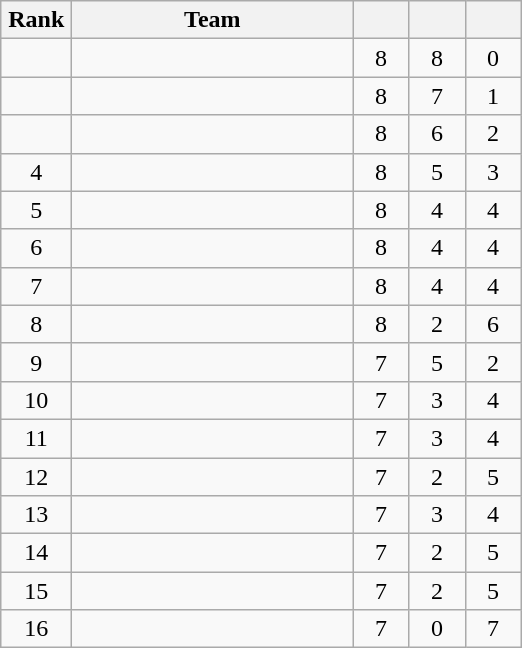<table class="wikitable" style="text-align: center;">
<tr>
<th width=40>Rank</th>
<th width=180>Team</th>
<th width=30></th>
<th width=30></th>
<th width=30></th>
</tr>
<tr>
<td></td>
<td align=left></td>
<td>8</td>
<td>8</td>
<td>0</td>
</tr>
<tr>
<td></td>
<td align=left></td>
<td>8</td>
<td>7</td>
<td>1</td>
</tr>
<tr>
<td></td>
<td align=left></td>
<td>8</td>
<td>6</td>
<td>2</td>
</tr>
<tr>
<td>4</td>
<td align=left></td>
<td>8</td>
<td>5</td>
<td>3</td>
</tr>
<tr>
<td>5</td>
<td align=left></td>
<td>8</td>
<td>4</td>
<td>4</td>
</tr>
<tr>
<td>6</td>
<td align=left></td>
<td>8</td>
<td>4</td>
<td>4</td>
</tr>
<tr>
<td>7</td>
<td align=left></td>
<td>8</td>
<td>4</td>
<td>4</td>
</tr>
<tr>
<td>8</td>
<td align=left></td>
<td>8</td>
<td>2</td>
<td>6</td>
</tr>
<tr>
<td>9</td>
<td align=left></td>
<td>7</td>
<td>5</td>
<td>2</td>
</tr>
<tr>
<td>10</td>
<td align=left></td>
<td>7</td>
<td>3</td>
<td>4</td>
</tr>
<tr>
<td>11</td>
<td align=left></td>
<td>7</td>
<td>3</td>
<td>4</td>
</tr>
<tr>
<td>12</td>
<td align=left></td>
<td>7</td>
<td>2</td>
<td>5</td>
</tr>
<tr>
<td>13</td>
<td align=left></td>
<td>7</td>
<td>3</td>
<td>4</td>
</tr>
<tr>
<td>14</td>
<td align=left></td>
<td>7</td>
<td>2</td>
<td>5</td>
</tr>
<tr>
<td>15</td>
<td align=left></td>
<td>7</td>
<td>2</td>
<td>5</td>
</tr>
<tr>
<td>16</td>
<td align=left></td>
<td>7</td>
<td>0</td>
<td>7</td>
</tr>
</table>
